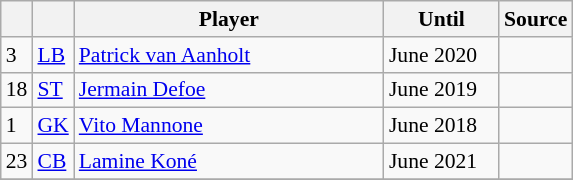<table class="wikitable plainrowheaders sortable" style="font-size:90%">
<tr>
<th></th>
<th></th>
<th scope="col" style="width:200px;">Player</th>
<th scope="col" style="width:70px;">Until</th>
<th>Source</th>
</tr>
<tr>
<td>3</td>
<td><a href='#'>LB</a></td>
<td> <a href='#'>Patrick van Aanholt</a></td>
<td>June 2020</td>
<td></td>
</tr>
<tr>
<td>18</td>
<td><a href='#'>ST</a></td>
<td> <a href='#'>Jermain Defoe</a></td>
<td>June 2019</td>
<td></td>
</tr>
<tr>
<td>1</td>
<td><a href='#'>GK</a></td>
<td> <a href='#'>Vito Mannone</a></td>
<td>June 2018</td>
<td></td>
</tr>
<tr>
<td>23</td>
<td><a href='#'>CB</a></td>
<td> <a href='#'>Lamine Koné</a></td>
<td>June 2021</td>
<td></td>
</tr>
<tr>
</tr>
</table>
